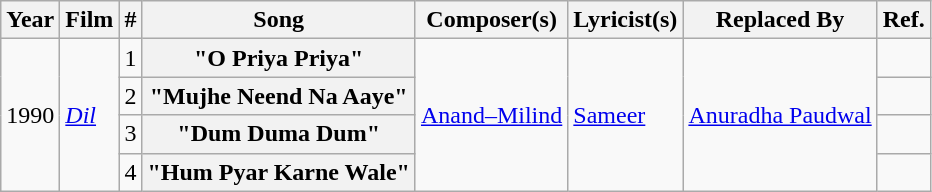<table class="wikitable plainrowheaders">
<tr>
<th scope="col">Year</th>
<th scope="col">Film</th>
<th>#</th>
<th scope="col">Song</th>
<th scope="col">Composer(s)</th>
<th scope="col">Lyricist(s)</th>
<th scope="col">Replaced By</th>
<th scope="col">Ref.</th>
</tr>
<tr>
<td rowspan="4">1990</td>
<td rowspan="4"><em><a href='#'>Dil</a></em></td>
<td>1</td>
<th scope="row">"O Priya Priya"</th>
<td rowspan="4"><a href='#'>Anand–Milind</a></td>
<td rowspan="4"><a href='#'>Sameer</a></td>
<td rowspan="4"><a href='#'>Anuradha Paudwal</a></td>
<td></td>
</tr>
<tr>
<td>2</td>
<th scope="row">"Mujhe Neend Na Aaye"</th>
<td></td>
</tr>
<tr>
<td>3</td>
<th scope="row">"Dum Duma Dum"</th>
<td></td>
</tr>
<tr>
<td>4</td>
<th scope="row">"Hum Pyar Karne Wale"</th>
<td></td>
</tr>
</table>
